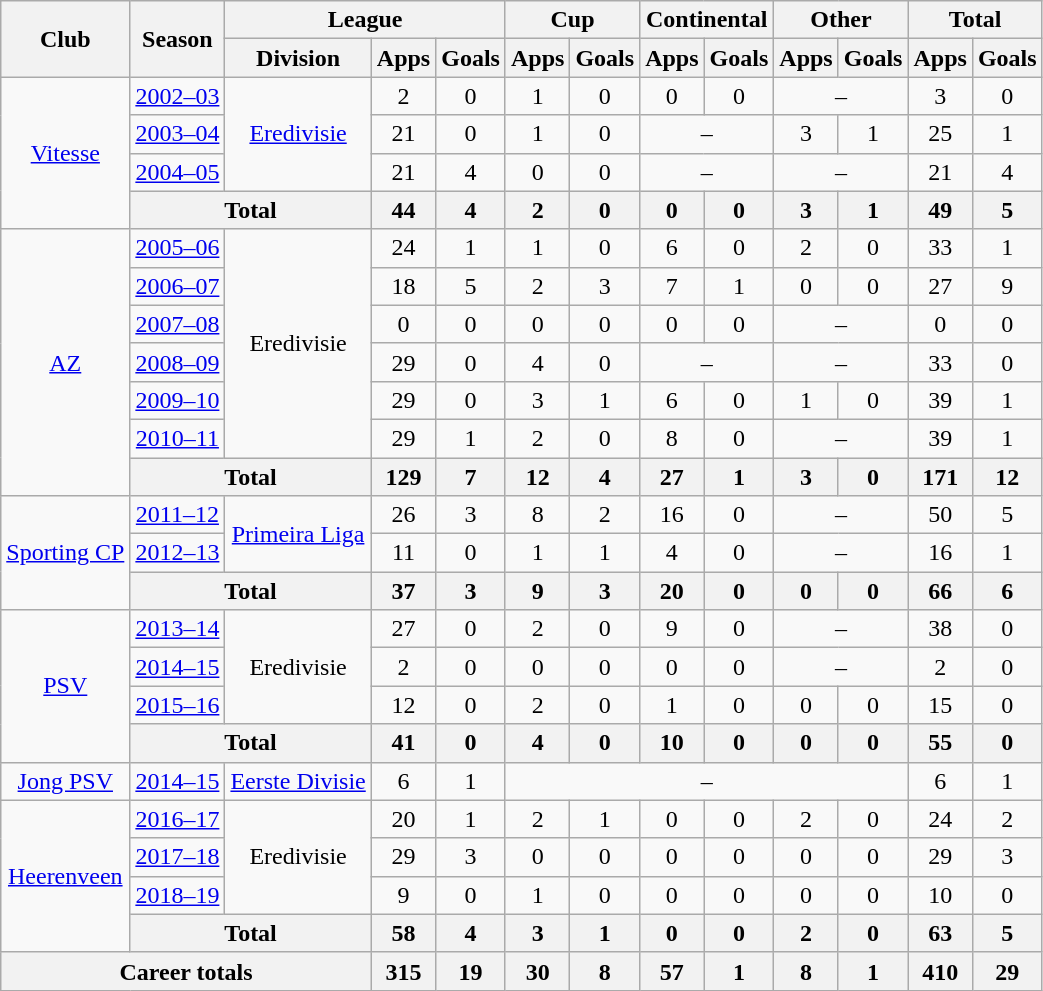<table class="wikitable" style="text-align: center;">
<tr>
<th rowspan="2">Club</th>
<th rowspan="2">Season</th>
<th colspan="3">League</th>
<th colspan="2">Cup</th>
<th colspan="2">Continental</th>
<th colspan="2">Other</th>
<th colspan="2">Total</th>
</tr>
<tr>
<th>Division</th>
<th>Apps</th>
<th>Goals</th>
<th>Apps</th>
<th>Goals</th>
<th>Apps</th>
<th>Goals</th>
<th>Apps</th>
<th>Goals</th>
<th>Apps</th>
<th>Goals</th>
</tr>
<tr>
<td rowspan="4"><a href='#'>Vitesse</a></td>
<td><a href='#'>2002–03</a></td>
<td rowspan="3"><a href='#'>Eredivisie</a></td>
<td>2</td>
<td>0</td>
<td>1</td>
<td>0</td>
<td>0</td>
<td>0</td>
<td colspan="2">–</td>
<td>3</td>
<td>0</td>
</tr>
<tr>
<td><a href='#'>2003–04</a></td>
<td>21</td>
<td>0</td>
<td>1</td>
<td>0</td>
<td colspan="2">–</td>
<td>3</td>
<td>1</td>
<td>25</td>
<td>1</td>
</tr>
<tr>
<td><a href='#'>2004–05</a></td>
<td>21</td>
<td>4</td>
<td>0</td>
<td>0</td>
<td colspan="2">–</td>
<td colspan="2">–</td>
<td>21</td>
<td>4</td>
</tr>
<tr>
<th colspan="2">Total</th>
<th>44</th>
<th>4</th>
<th>2</th>
<th>0</th>
<th>0</th>
<th>0</th>
<th>3</th>
<th>1</th>
<th>49</th>
<th>5</th>
</tr>
<tr>
<td rowspan="7"><a href='#'>AZ</a></td>
<td><a href='#'>2005–06</a></td>
<td rowspan="6">Eredivisie</td>
<td>24</td>
<td>1</td>
<td>1</td>
<td>0</td>
<td>6</td>
<td>0</td>
<td>2</td>
<td>0</td>
<td>33</td>
<td>1</td>
</tr>
<tr>
<td><a href='#'>2006–07</a></td>
<td>18</td>
<td>5</td>
<td>2</td>
<td>3</td>
<td>7</td>
<td>1</td>
<td>0</td>
<td>0</td>
<td>27</td>
<td>9</td>
</tr>
<tr>
<td><a href='#'>2007–08</a></td>
<td>0</td>
<td>0</td>
<td>0</td>
<td>0</td>
<td>0</td>
<td>0</td>
<td colspan="2">–</td>
<td>0</td>
<td>0</td>
</tr>
<tr>
<td><a href='#'>2008–09</a></td>
<td>29</td>
<td>0</td>
<td>4</td>
<td>0</td>
<td colspan="2">–</td>
<td colspan="2">–</td>
<td>33</td>
<td>0</td>
</tr>
<tr>
<td><a href='#'>2009–10</a></td>
<td>29</td>
<td>0</td>
<td>3</td>
<td>1</td>
<td>6</td>
<td>0</td>
<td>1</td>
<td>0</td>
<td>39</td>
<td>1</td>
</tr>
<tr>
<td><a href='#'>2010–11</a></td>
<td>29</td>
<td>1</td>
<td>2</td>
<td>0</td>
<td>8</td>
<td>0</td>
<td colspan="2">–</td>
<td>39</td>
<td>1</td>
</tr>
<tr>
<th colspan="2">Total</th>
<th>129</th>
<th>7</th>
<th>12</th>
<th>4</th>
<th>27</th>
<th>1</th>
<th>3</th>
<th>0</th>
<th>171</th>
<th>12</th>
</tr>
<tr>
<td rowspan="3"><a href='#'>Sporting CP</a></td>
<td><a href='#'>2011–12</a></td>
<td rowspan="2"><a href='#'>Primeira Liga</a></td>
<td>26</td>
<td>3</td>
<td>8</td>
<td>2</td>
<td>16</td>
<td>0</td>
<td colspan="2">–</td>
<td>50</td>
<td>5</td>
</tr>
<tr>
<td><a href='#'>2012–13</a></td>
<td>11</td>
<td>0</td>
<td>1</td>
<td>1</td>
<td>4</td>
<td>0</td>
<td colspan="2">–</td>
<td>16</td>
<td>1</td>
</tr>
<tr>
<th colspan="2">Total</th>
<th>37</th>
<th>3</th>
<th>9</th>
<th>3</th>
<th>20</th>
<th>0</th>
<th>0</th>
<th>0</th>
<th>66</th>
<th>6</th>
</tr>
<tr>
<td rowspan="4"><a href='#'>PSV</a></td>
<td><a href='#'>2013–14</a></td>
<td rowspan="3">Eredivisie</td>
<td>27</td>
<td>0</td>
<td>2</td>
<td>0</td>
<td>9</td>
<td>0</td>
<td colspan="2">–</td>
<td>38</td>
<td>0</td>
</tr>
<tr>
<td><a href='#'>2014–15</a></td>
<td>2</td>
<td>0</td>
<td>0</td>
<td>0</td>
<td>0</td>
<td>0</td>
<td colspan="2">–</td>
<td>2</td>
<td>0</td>
</tr>
<tr>
<td><a href='#'>2015–16</a></td>
<td>12</td>
<td>0</td>
<td>2</td>
<td>0</td>
<td>1</td>
<td>0</td>
<td>0</td>
<td>0</td>
<td>15</td>
<td>0</td>
</tr>
<tr>
<th colspan="2">Total</th>
<th>41</th>
<th>0</th>
<th>4</th>
<th>0</th>
<th>10</th>
<th>0</th>
<th>0</th>
<th>0</th>
<th>55</th>
<th>0</th>
</tr>
<tr>
<td><a href='#'>Jong PSV</a></td>
<td><a href='#'>2014–15</a></td>
<td><a href='#'>Eerste Divisie</a></td>
<td>6</td>
<td>1</td>
<td colspan="6">–</td>
<td>6</td>
<td>1</td>
</tr>
<tr>
<td rowspan="4"><a href='#'>Heerenveen</a></td>
<td><a href='#'>2016–17</a></td>
<td rowspan="3">Eredivisie</td>
<td>20</td>
<td>1</td>
<td>2</td>
<td>1</td>
<td>0</td>
<td>0</td>
<td>2</td>
<td>0</td>
<td>24</td>
<td>2</td>
</tr>
<tr>
<td><a href='#'>2017–18</a></td>
<td>29</td>
<td>3</td>
<td>0</td>
<td>0</td>
<td>0</td>
<td>0</td>
<td>0</td>
<td>0</td>
<td>29</td>
<td>3</td>
</tr>
<tr>
<td><a href='#'>2018–19</a></td>
<td>9</td>
<td>0</td>
<td>1</td>
<td>0</td>
<td>0</td>
<td>0</td>
<td>0</td>
<td>0</td>
<td>10</td>
<td>0</td>
</tr>
<tr>
<th colspan="2">Total</th>
<th>58</th>
<th>4</th>
<th>3</th>
<th>1</th>
<th>0</th>
<th>0</th>
<th>2</th>
<th>0</th>
<th>63</th>
<th>5</th>
</tr>
<tr>
<th colspan="3">Career totals</th>
<th>315</th>
<th>19</th>
<th>30</th>
<th>8</th>
<th>57</th>
<th>1</th>
<th>8</th>
<th>1</th>
<th>410</th>
<th>29</th>
</tr>
</table>
